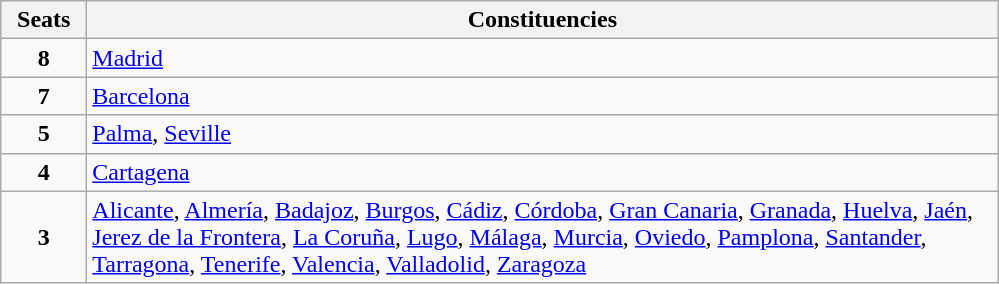<table class="wikitable" style="text-align:left;">
<tr>
<th width="50">Seats</th>
<th width="600">Constituencies</th>
</tr>
<tr>
<td align="center"><strong>8</strong></td>
<td><a href='#'>Madrid</a></td>
</tr>
<tr>
<td align="center"><strong>7</strong></td>
<td><a href='#'>Barcelona</a></td>
</tr>
<tr>
<td align="center"><strong>5</strong></td>
<td><a href='#'>Palma</a>, <a href='#'>Seville</a></td>
</tr>
<tr>
<td align="center"><strong>4</strong></td>
<td><a href='#'>Cartagena</a></td>
</tr>
<tr>
<td align="center"><strong>3</strong></td>
<td><a href='#'>Alicante</a>, <a href='#'>Almería</a>, <a href='#'>Badajoz</a>, <a href='#'>Burgos</a>, <a href='#'>Cádiz</a>, <a href='#'>Córdoba</a>, <a href='#'>Gran Canaria</a>, <a href='#'>Granada</a>, <a href='#'>Huelva</a>, <a href='#'>Jaén</a>, <a href='#'>Jerez de la Frontera</a>, <a href='#'>La Coruña</a>, <a href='#'>Lugo</a>, <a href='#'>Málaga</a>, <a href='#'>Murcia</a>, <a href='#'>Oviedo</a>, <a href='#'>Pamplona</a>, <a href='#'>Santander</a>, <a href='#'>Tarragona</a>, <a href='#'>Tenerife</a>, <a href='#'>Valencia</a>, <a href='#'>Valladolid</a>, <a href='#'>Zaragoza</a></td>
</tr>
</table>
